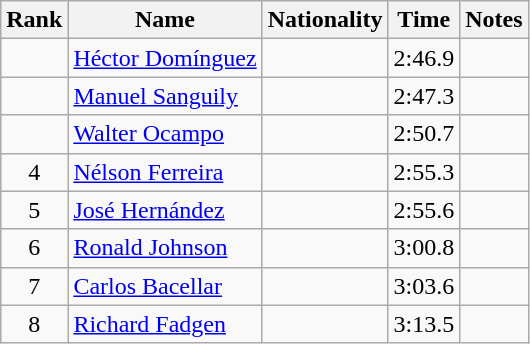<table class="wikitable sortable" style="text-align:center">
<tr>
<th>Rank</th>
<th>Name</th>
<th>Nationality</th>
<th>Time</th>
<th>Notes</th>
</tr>
<tr>
<td></td>
<td align=left><a href='#'>Héctor Domínguez</a></td>
<td align=left></td>
<td>2:46.9</td>
<td></td>
</tr>
<tr>
<td></td>
<td align=left><a href='#'>Manuel Sanguily</a></td>
<td align=left></td>
<td>2:47.3</td>
<td></td>
</tr>
<tr>
<td></td>
<td align=left><a href='#'>Walter Ocampo</a></td>
<td align=left></td>
<td>2:50.7</td>
<td></td>
</tr>
<tr>
<td>4</td>
<td align=left><a href='#'>Nélson Ferreira</a></td>
<td align=left></td>
<td>2:55.3</td>
<td></td>
</tr>
<tr>
<td>5</td>
<td align=left><a href='#'>José Hernández</a></td>
<td align=left></td>
<td>2:55.6</td>
<td></td>
</tr>
<tr>
<td>6</td>
<td align=left><a href='#'>Ronald Johnson</a></td>
<td align=left></td>
<td>3:00.8</td>
<td></td>
</tr>
<tr>
<td>7</td>
<td align=left><a href='#'>Carlos Bacellar</a></td>
<td align=left></td>
<td>3:03.6</td>
<td></td>
</tr>
<tr>
<td>8</td>
<td align=left><a href='#'>Richard Fadgen</a></td>
<td align=left></td>
<td>3:13.5</td>
<td></td>
</tr>
</table>
